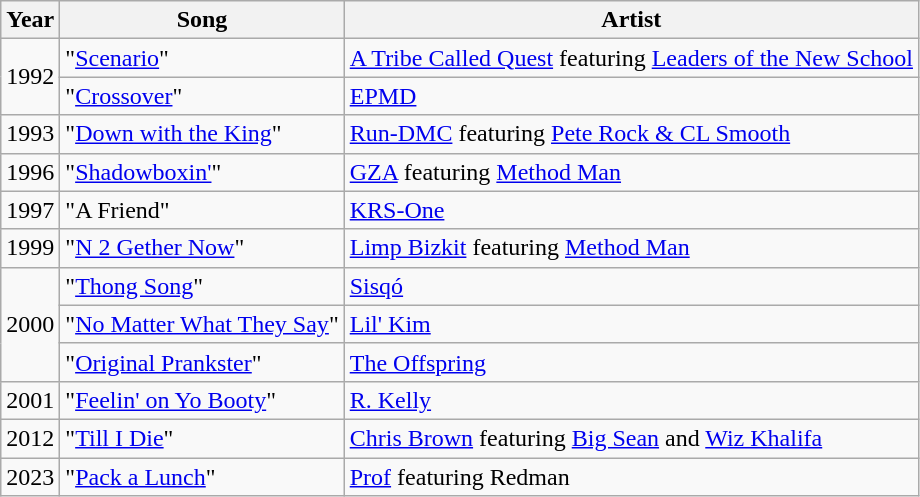<table class="wikitable sortable">
<tr>
<th>Year</th>
<th>Song</th>
<th>Artist</th>
</tr>
<tr>
<td rowspan=2>1992</td>
<td>"<a href='#'>Scenario</a>"</td>
<td><a href='#'>A Tribe Called Quest</a> featuring <a href='#'>Leaders of the New School</a></td>
</tr>
<tr>
<td>"<a href='#'>Crossover</a>"</td>
<td><a href='#'>EPMD</a></td>
</tr>
<tr>
<td>1993</td>
<td>"<a href='#'>Down with the King</a>"</td>
<td><a href='#'>Run-DMC</a> featuring <a href='#'>Pete Rock & CL Smooth</a></td>
</tr>
<tr>
<td>1996</td>
<td>"<a href='#'>Shadowboxin'</a>"</td>
<td><a href='#'>GZA</a> featuring <a href='#'>Method Man</a></td>
</tr>
<tr>
<td>1997</td>
<td>"A Friend"</td>
<td><a href='#'>KRS-One</a></td>
</tr>
<tr>
<td>1999</td>
<td>"<a href='#'>N 2 Gether Now</a>"</td>
<td><a href='#'>Limp Bizkit</a> featuring <a href='#'>Method Man</a></td>
</tr>
<tr>
<td rowspan=3>2000</td>
<td>"<a href='#'>Thong Song</a>"</td>
<td><a href='#'>Sisqó</a></td>
</tr>
<tr>
<td>"<a href='#'>No Matter What They Say</a>"</td>
<td><a href='#'>Lil' Kim</a></td>
</tr>
<tr>
<td>"<a href='#'>Original Prankster</a>"</td>
<td><a href='#'>The Offspring</a></td>
</tr>
<tr>
<td>2001</td>
<td>"<a href='#'>Feelin' on Yo Booty</a>"</td>
<td><a href='#'>R. Kelly</a></td>
</tr>
<tr>
<td>2012</td>
<td>"<a href='#'>Till I Die</a>"</td>
<td><a href='#'>Chris Brown</a> featuring <a href='#'>Big Sean</a> and <a href='#'>Wiz Khalifa</a></td>
</tr>
<tr>
<td>2023</td>
<td>"<a href='#'>Pack a Lunch</a>"</td>
<td><a href='#'>Prof</a> featuring Redman</td>
</tr>
</table>
